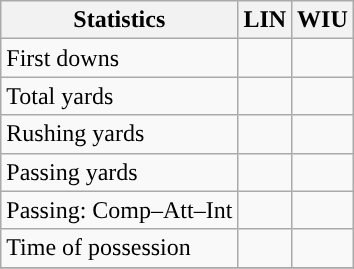<table class="wikitable" style="float: left;">
<tr>
<th>Statistics</th>
<th>LIN</th>
<th>WIU</th>
</tr>
<tr>
<td>First downs</td>
<td></td>
<td></td>
</tr>
<tr>
<td>Total yards</td>
<td></td>
<td></td>
</tr>
<tr>
<td>Rushing yards</td>
<td></td>
<td></td>
</tr>
<tr>
<td>Passing yards</td>
<td></td>
<td></td>
</tr>
<tr>
<td>Passing: Comp–Att–Int</td>
<td></td>
<td></td>
</tr>
<tr>
<td>Time of possession</td>
<td></td>
<td></td>
</tr>
<tr>
</tr>
</table>
